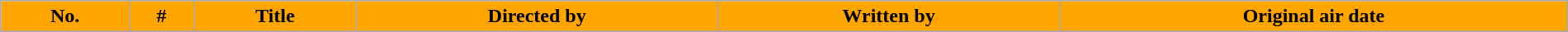<table class="wikitable plainrowheaders" style="width:100%; margin:auto;">
<tr>
<th style="background-color: #FFA500; text-align: center;">No.</th>
<th style="background-color: #FFA500; text-align: center;">#</th>
<th style="background-color: #FFA500; text-align: center;">Title</th>
<th style="background-color: #FFA500; text-align: center;">Directed by</th>
<th style="background-color: #FFA500; text-align: center;">Written by</th>
<th style="background-color: #FFA500; text-align: center;">Original air date</th>
</tr>
<tr>
</tr>
</table>
